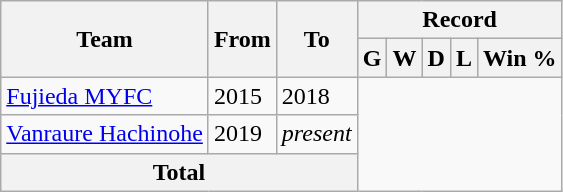<table class="wikitable" style="text-align: center">
<tr>
<th rowspan="2">Team</th>
<th rowspan="2">From</th>
<th rowspan="2">To</th>
<th colspan="5">Record</th>
</tr>
<tr>
<th>G</th>
<th>W</th>
<th>D</th>
<th>L</th>
<th>Win %</th>
</tr>
<tr>
<td align="left"><a href='#'>Fujieda MYFC</a></td>
<td align="left">2015</td>
<td align="left">2018<br></td>
</tr>
<tr>
<td align="left"><a href='#'>Vanraure Hachinohe</a></td>
<td align="left">2019</td>
<td align="left"><em>present</em><br></td>
</tr>
<tr>
<th colspan="3">Total<br></th>
</tr>
</table>
